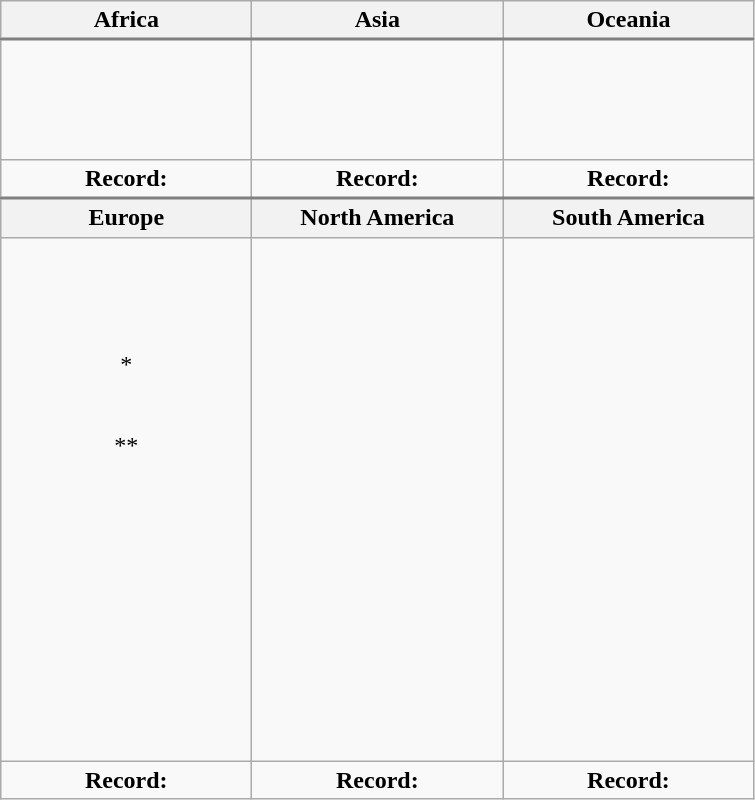<table class="wikitable nowrap">
<tr>
<th width="160">Africa</th>
<th width="160">Asia</th>
<th width="160">Oceania</th>
</tr>
<tr style="border-top:2px solid gray;">
<td align="center"></td>
<td align="center"><br><br><br><br></td>
<td align="center"></td>
</tr>
<tr>
<td align="center"><strong>Record:</strong> </td>
<td align="center"><strong>Record:</strong> </td>
<td align="center"><strong>Record:</strong> </td>
</tr>
<tr style="border-top:2px solid gray;">
<th width="160">Europe</th>
<th width="160">North America</th>
<th width="160">South America</th>
</tr>
<tr>
<td align="center"><br><br><br><br>*<br><br><br>**<br><br><br><br><br><br><br><br><br><br><br><br></td>
<td align="center"><br><br></td>
<td align="center"><br><br><br><br><br><br></td>
</tr>
<tr>
<td align="center"><strong>Record:</strong> </td>
<td align="center"><strong>Record:</strong> </td>
<td align="center"><strong>Record:</strong> </td>
</tr>
</table>
